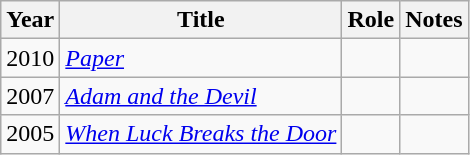<table class="wikitable sortable">
<tr>
<th>Year</th>
<th>Title</th>
<th>Role</th>
<th class="unsortable">Notes</th>
</tr>
<tr>
<td>2010</td>
<td><em><a href='#'>Paper</a></em></td>
<td></td>
<td></td>
</tr>
<tr>
<td>2007</td>
<td><em><a href='#'>Adam and the Devil</a></em></td>
<td></td>
<td></td>
</tr>
<tr>
<td>2005</td>
<td><em><a href='#'>When Luck Breaks the Door</a></em></td>
<td></td>
<td></td>
</tr>
</table>
